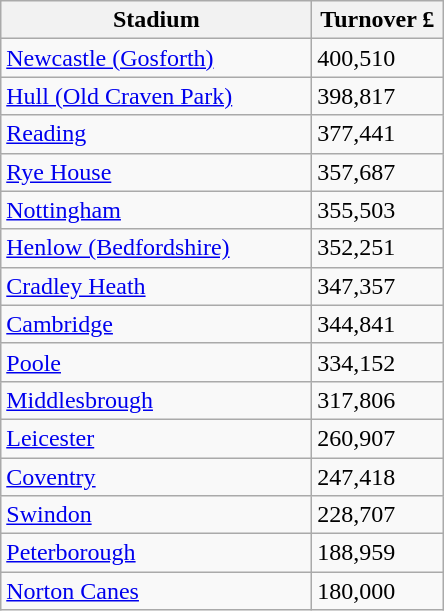<table class="wikitable">
<tr>
<th width=200>Stadium</th>
<th width=80>Turnover £</th>
</tr>
<tr>
<td><a href='#'>Newcastle (Gosforth)</a></td>
<td>400,510</td>
</tr>
<tr>
<td><a href='#'>Hull (Old Craven Park)</a></td>
<td>398,817</td>
</tr>
<tr>
<td><a href='#'>Reading</a></td>
<td>377,441</td>
</tr>
<tr>
<td><a href='#'>Rye House</a></td>
<td>357,687</td>
</tr>
<tr>
<td><a href='#'>Nottingham</a></td>
<td>355,503</td>
</tr>
<tr>
<td><a href='#'>Henlow (Bedfordshire)</a></td>
<td>352,251</td>
</tr>
<tr>
<td><a href='#'>Cradley Heath</a></td>
<td>347,357</td>
</tr>
<tr>
<td><a href='#'>Cambridge</a></td>
<td>344,841</td>
</tr>
<tr>
<td><a href='#'>Poole</a></td>
<td>334,152</td>
</tr>
<tr>
<td><a href='#'>Middlesbrough</a></td>
<td>317,806</td>
</tr>
<tr>
<td><a href='#'>Leicester</a></td>
<td>260,907</td>
</tr>
<tr>
<td><a href='#'>Coventry</a></td>
<td>247,418</td>
</tr>
<tr>
<td><a href='#'>Swindon</a></td>
<td>228,707</td>
</tr>
<tr>
<td><a href='#'>Peterborough</a></td>
<td>188,959</td>
</tr>
<tr>
<td><a href='#'>Norton Canes</a></td>
<td>180,000</td>
</tr>
</table>
